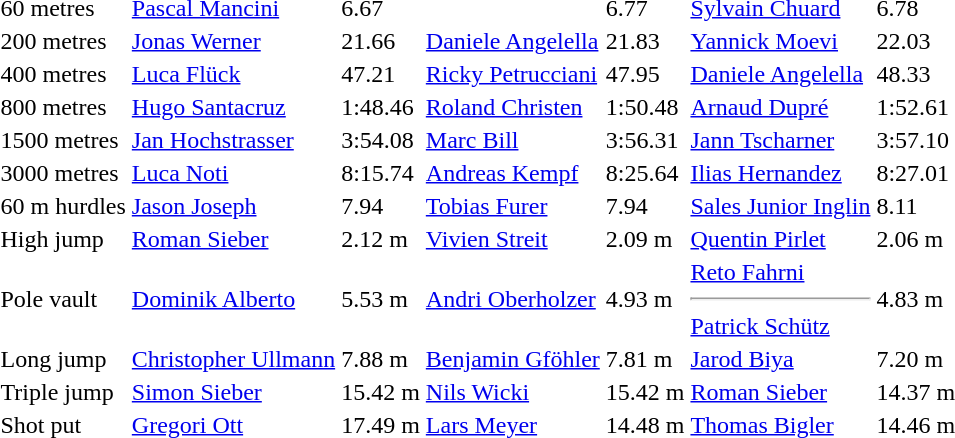<table>
<tr>
<td>60 metres</td>
<td><a href='#'>Pascal Mancini</a></td>
<td>6.67</td>
<td></td>
<td>6.77</td>
<td><a href='#'>Sylvain Chuard</a></td>
<td>6.78 </td>
</tr>
<tr>
<td>200 metres</td>
<td><a href='#'>Jonas Werner</a></td>
<td>21.66 </td>
<td><a href='#'>Daniele Angelella</a></td>
<td>21.83</td>
<td><a href='#'>Yannick Moevi</a></td>
<td>22.03 </td>
</tr>
<tr>
<td>400 metres</td>
<td><a href='#'>Luca Flück</a></td>
<td>47.21</td>
<td><a href='#'>Ricky Petrucciani</a></td>
<td>47.95</td>
<td><a href='#'>Daniele Angelella</a></td>
<td>48.33</td>
</tr>
<tr>
<td>800 metres</td>
<td><a href='#'>Hugo Santacruz</a></td>
<td>1:48.46 </td>
<td><a href='#'>Roland Christen</a></td>
<td>1:50.48</td>
<td><a href='#'>Arnaud Dupré</a></td>
<td>1:52.61 </td>
</tr>
<tr>
<td>1500 metres</td>
<td><a href='#'>Jan Hochstrasser</a></td>
<td>3:54.08</td>
<td><a href='#'>Marc Bill</a></td>
<td>3:56.31</td>
<td><a href='#'>Jann Tscharner</a></td>
<td>3:57.10 </td>
</tr>
<tr>
<td>3000 metres</td>
<td><a href='#'>Luca Noti</a></td>
<td>8:15.74</td>
<td><a href='#'>Andreas Kempf</a></td>
<td>8:25.64 </td>
<td><a href='#'>Ilias Hernandez</a></td>
<td>8:27.01 </td>
</tr>
<tr>
<td>60 m hurdles</td>
<td><a href='#'>Jason Joseph</a></td>
<td>7.94 </td>
<td><a href='#'>Tobias Furer</a></td>
<td>7.94</td>
<td><a href='#'>Sales Junior Inglin</a></td>
<td>8.11 </td>
</tr>
<tr>
<td>High jump</td>
<td><a href='#'>Roman Sieber</a></td>
<td>2.12 m</td>
<td><a href='#'>Vivien Streit</a></td>
<td>2.09 m</td>
<td><a href='#'>Quentin Pirlet</a></td>
<td>2.06 m</td>
</tr>
<tr>
<td>Pole vault</td>
<td><a href='#'>Dominik Alberto</a></td>
<td>5.53 m </td>
<td><a href='#'>Andri Oberholzer</a></td>
<td>4.93 m </td>
<td><a href='#'>Reto Fahrni</a><hr><a href='#'>Patrick Schütz</a></td>
<td>4.83 m</td>
</tr>
<tr>
<td>Long jump</td>
<td><a href='#'>Christopher Ullmann</a></td>
<td>7.88 m </td>
<td><a href='#'>Benjamin Gföhler</a></td>
<td>7.81 m </td>
<td><a href='#'>Jarod Biya</a></td>
<td>7.20 m</td>
</tr>
<tr>
<td>Triple jump</td>
<td><a href='#'>Simon Sieber</a></td>
<td>15.42 m </td>
<td><a href='#'>Nils Wicki</a></td>
<td>15.42 m </td>
<td><a href='#'>Roman Sieber</a></td>
<td>14.37 m</td>
</tr>
<tr>
<td>Shot put</td>
<td><a href='#'>Gregori Ott</a></td>
<td>17.49 m</td>
<td><a href='#'>Lars Meyer</a></td>
<td>14.48 m</td>
<td><a href='#'>Thomas Bigler</a></td>
<td>14.46 m</td>
</tr>
</table>
